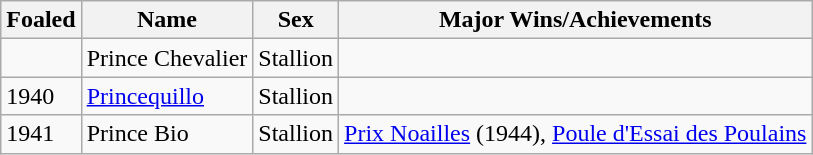<table class="wikitable">
<tr>
<th>Foaled</th>
<th>Name</th>
<th>Sex</th>
<th>Major Wins/Achievements</th>
</tr>
<tr>
<td></td>
<td>Prince Chevalier</td>
<td>Stallion</td>
<td></td>
</tr>
<tr>
<td>1940</td>
<td><a href='#'>Princequillo</a></td>
<td>Stallion</td>
<td></td>
</tr>
<tr>
<td>1941</td>
<td>Prince Bio</td>
<td>Stallion</td>
<td><a href='#'>Prix Noailles</a> (1944), <a href='#'>Poule d'Essai des Poulains</a></td>
</tr>
</table>
